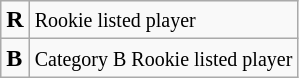<table class="wikitable">
<tr>
<td><span><strong>R</strong></span></td>
<td><small>Rookie listed player</small></td>
</tr>
<tr>
<td><span><strong>B</strong></span></td>
<td><small>Category B Rookie listed player</small></td>
</tr>
</table>
